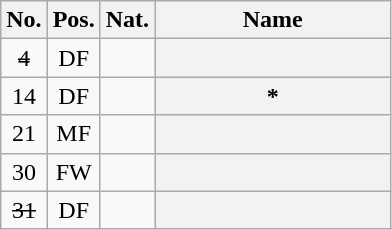<table class="wikitable sortable plainrowheaders" style="text-align:center">
<tr>
<th scope="col">No.</th>
<th scope="col">Pos.</th>
<th scope="col">Nat.</th>
<th width="150" scope="col">Name</th>
</tr>
<tr>
<td><s>4</s> </td>
<td>DF</td>
<td></td>
<th scope="row"></th>
</tr>
<tr>
<td>14</td>
<td>DF</td>
<td></td>
<th scope="row"><em></em> *</th>
</tr>
<tr>
<td>21</td>
<td>MF</td>
<td></td>
<th scope="row"></th>
</tr>
<tr>
<td>30</td>
<td>FW</td>
<td></td>
<th scope="row"></th>
</tr>
<tr>
<td><s>31</s> </td>
<td>DF</td>
<td></td>
<th scope="row"></th>
</tr>
</table>
